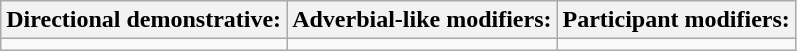<table class="wikitable" style="text-align:left">
<tr>
<th>Directional demonstrative:</th>
<th>Adverbial-like modifiers:</th>
<th>Participant modifiers:</th>
</tr>
<tr>
<td></td>
<td></td>
<td></td>
</tr>
</table>
